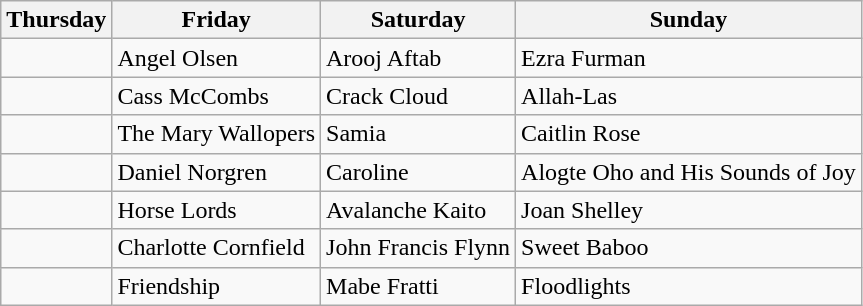<table class="wikitable">
<tr>
<th>Thursday</th>
<th>Friday</th>
<th>Saturday</th>
<th>Sunday</th>
</tr>
<tr>
<td></td>
<td>Angel Olsen</td>
<td>Arooj Aftab</td>
<td>Ezra Furman</td>
</tr>
<tr>
<td></td>
<td>Cass McCombs</td>
<td>Crack Cloud</td>
<td>Allah-Las</td>
</tr>
<tr>
<td></td>
<td>The Mary Wallopers</td>
<td>Samia</td>
<td>Caitlin Rose</td>
</tr>
<tr>
<td></td>
<td>Daniel Norgren</td>
<td>Caroline</td>
<td>Alogte Oho and His Sounds of Joy</td>
</tr>
<tr>
<td></td>
<td>Horse Lords</td>
<td>Avalanche Kaito</td>
<td>Joan Shelley</td>
</tr>
<tr>
<td></td>
<td>Charlotte Cornfield</td>
<td>John Francis Flynn</td>
<td>Sweet Baboo</td>
</tr>
<tr>
<td></td>
<td>Friendship</td>
<td>Mabe Fratti</td>
<td>Floodlights</td>
</tr>
</table>
